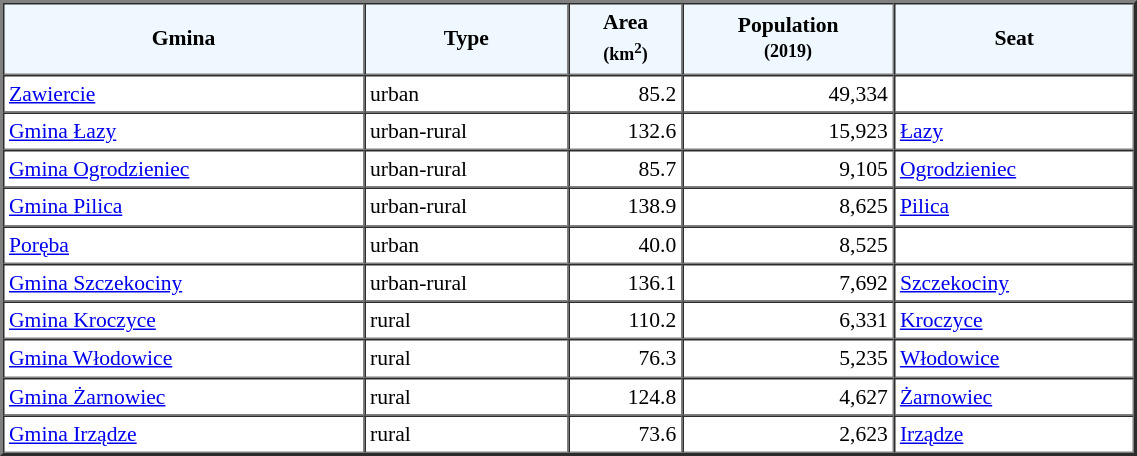<table width="60%" border="2" cellpadding="3" cellspacing="0" style="font-size:90%;line-height:120%;">
<tr bgcolor="F0F8FF">
<td style="text-align:center;"><strong>Gmina</strong></td>
<td style="text-align:center;"><strong>Type</strong></td>
<td style="text-align:center;"><strong>Area<br><small>(km<sup>2</sup>)</small></strong></td>
<td style="text-align:center;"><strong>Population<br><small>(2019)</small></strong></td>
<td style="text-align:center;"><strong>Seat</strong></td>
</tr>
<tr>
<td><a href='#'>Zawiercie</a></td>
<td>urban</td>
<td style="text-align:right;">85.2</td>
<td style="text-align:right;">49,334</td>
<td> </td>
</tr>
<tr>
<td><a href='#'>Gmina Łazy</a></td>
<td>urban-rural</td>
<td style="text-align:right;">132.6</td>
<td style="text-align:right;">15,923</td>
<td><a href='#'>Łazy</a></td>
</tr>
<tr>
<td><a href='#'>Gmina Ogrodzieniec</a></td>
<td>urban-rural</td>
<td style="text-align:right;">85.7</td>
<td style="text-align:right;">9,105</td>
<td><a href='#'>Ogrodzieniec</a></td>
</tr>
<tr>
<td><a href='#'>Gmina Pilica</a></td>
<td>urban-rural</td>
<td style="text-align:right;">138.9</td>
<td style="text-align:right;">8,625</td>
<td><a href='#'>Pilica</a></td>
</tr>
<tr>
<td><a href='#'>Poręba</a></td>
<td>urban</td>
<td style="text-align:right;">40.0</td>
<td style="text-align:right;">8,525</td>
<td> </td>
</tr>
<tr>
<td><a href='#'>Gmina Szczekociny</a></td>
<td>urban-rural</td>
<td style="text-align:right;">136.1</td>
<td style="text-align:right;">7,692</td>
<td><a href='#'>Szczekociny</a></td>
</tr>
<tr>
<td><a href='#'>Gmina Kroczyce</a></td>
<td>rural</td>
<td style="text-align:right;">110.2</td>
<td style="text-align:right;">6,331</td>
<td><a href='#'>Kroczyce</a></td>
</tr>
<tr>
<td><a href='#'>Gmina Włodowice</a></td>
<td>rural</td>
<td style="text-align:right;">76.3</td>
<td style="text-align:right;">5,235</td>
<td><a href='#'>Włodowice</a></td>
</tr>
<tr>
<td><a href='#'>Gmina Żarnowiec</a></td>
<td>rural</td>
<td style="text-align:right;">124.8</td>
<td style="text-align:right;">4,627</td>
<td><a href='#'>Żarnowiec</a></td>
</tr>
<tr>
<td><a href='#'>Gmina Irządze</a></td>
<td>rural</td>
<td style="text-align:right;">73.6</td>
<td style="text-align:right;">2,623</td>
<td><a href='#'>Irządze</a></td>
</tr>
<tr>
</tr>
</table>
